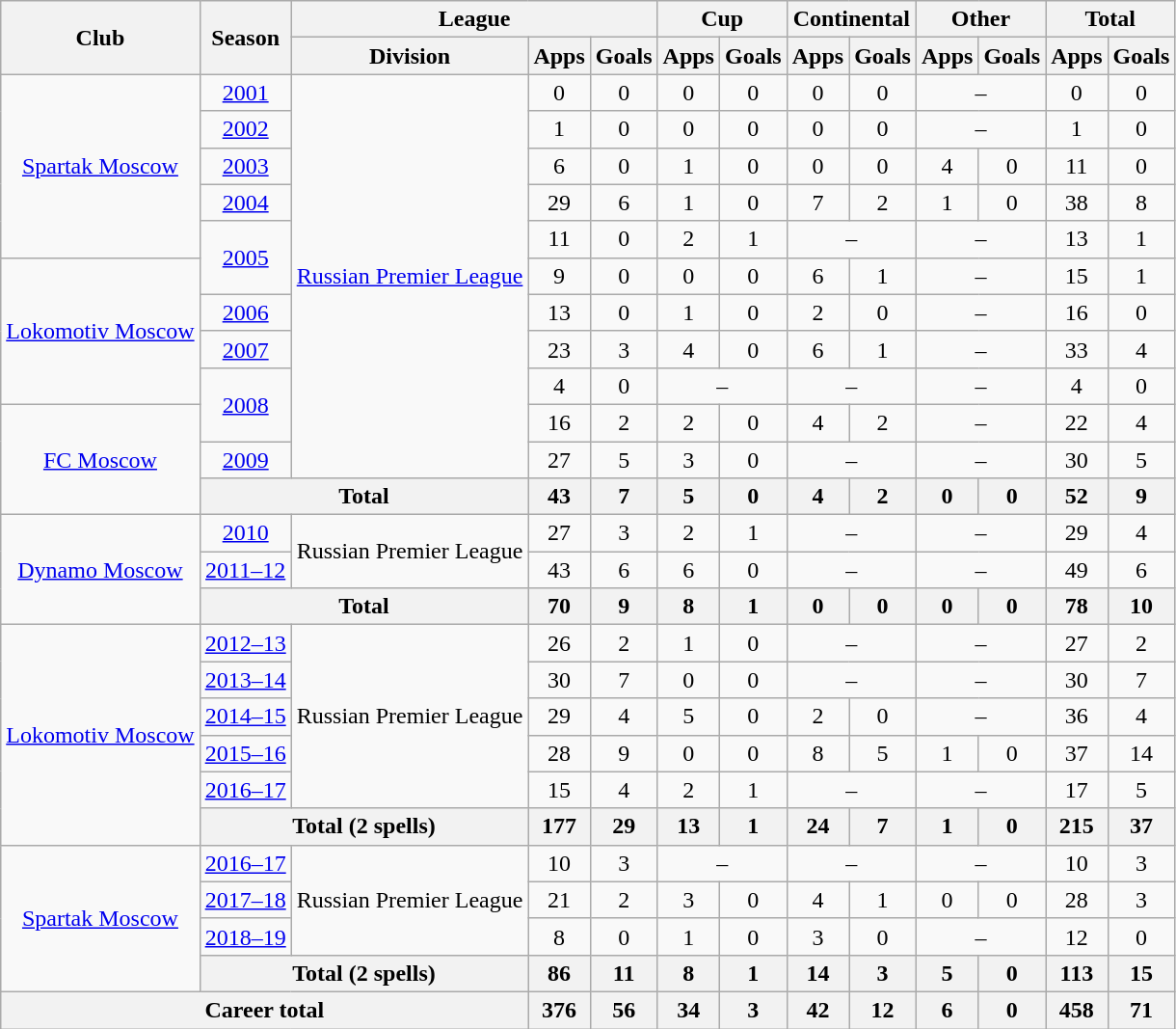<table class="wikitable" style="text-align: center;">
<tr>
<th rowspan=2>Club</th>
<th rowspan=2>Season</th>
<th colspan=3>League</th>
<th colspan=2>Cup</th>
<th colspan=2>Continental</th>
<th colspan=2>Other</th>
<th colspan=2>Total</th>
</tr>
<tr>
<th>Division</th>
<th>Apps</th>
<th>Goals</th>
<th>Apps</th>
<th>Goals</th>
<th>Apps</th>
<th>Goals</th>
<th>Apps</th>
<th>Goals</th>
<th>Apps</th>
<th>Goals</th>
</tr>
<tr>
<td rowspan=5><a href='#'>Spartak Moscow</a></td>
<td><a href='#'>2001</a></td>
<td rowspan=11><a href='#'>Russian Premier League</a></td>
<td>0</td>
<td>0</td>
<td>0</td>
<td>0</td>
<td>0</td>
<td>0</td>
<td colspan=2>–</td>
<td>0</td>
<td>0</td>
</tr>
<tr>
<td><a href='#'>2002</a></td>
<td>1</td>
<td>0</td>
<td>0</td>
<td>0</td>
<td>0</td>
<td>0</td>
<td colspan=2>–</td>
<td>1</td>
<td>0</td>
</tr>
<tr>
<td><a href='#'>2003</a></td>
<td>6</td>
<td>0</td>
<td>1</td>
<td>0</td>
<td>0</td>
<td>0</td>
<td>4</td>
<td>0</td>
<td>11</td>
<td>0</td>
</tr>
<tr>
<td><a href='#'>2004</a></td>
<td>29</td>
<td>6</td>
<td>1</td>
<td>0</td>
<td>7</td>
<td>2</td>
<td>1</td>
<td>0</td>
<td>38</td>
<td>8</td>
</tr>
<tr>
<td rowspan=2><a href='#'>2005</a></td>
<td>11</td>
<td>0</td>
<td>2</td>
<td>1</td>
<td colspan=2>–</td>
<td colspan=2>–</td>
<td>13</td>
<td>1</td>
</tr>
<tr>
<td rowspan=4><a href='#'>Lokomotiv Moscow</a></td>
<td>9</td>
<td>0</td>
<td>0</td>
<td>0</td>
<td>6</td>
<td>1</td>
<td colspan=2>–</td>
<td>15</td>
<td>1</td>
</tr>
<tr>
<td><a href='#'>2006</a></td>
<td>13</td>
<td>0</td>
<td>1</td>
<td>0</td>
<td>2</td>
<td>0</td>
<td colspan=2>–</td>
<td>16</td>
<td>0</td>
</tr>
<tr>
<td><a href='#'>2007</a></td>
<td>23</td>
<td>3</td>
<td>4</td>
<td>0</td>
<td>6</td>
<td>1</td>
<td colspan=2>–</td>
<td>33</td>
<td>4</td>
</tr>
<tr>
<td rowspan=2><a href='#'>2008</a></td>
<td>4</td>
<td>0</td>
<td colspan=2>–</td>
<td colspan=2>–</td>
<td colspan=2>–</td>
<td>4</td>
<td>0</td>
</tr>
<tr>
<td rowspan=3><a href='#'>FC Moscow</a></td>
<td>16</td>
<td>2</td>
<td>2</td>
<td>0</td>
<td>4</td>
<td>2</td>
<td colspan=2>–</td>
<td>22</td>
<td>4</td>
</tr>
<tr>
<td><a href='#'>2009</a></td>
<td>27</td>
<td>5</td>
<td>3</td>
<td>0</td>
<td colspan=2>–</td>
<td colspan=2>–</td>
<td>30</td>
<td>5</td>
</tr>
<tr>
<th colspan=2>Total</th>
<th>43</th>
<th>7</th>
<th>5</th>
<th>0</th>
<th>4</th>
<th>2</th>
<th>0</th>
<th>0</th>
<th>52</th>
<th>9</th>
</tr>
<tr>
<td rowspan=3><a href='#'>Dynamo Moscow</a></td>
<td><a href='#'>2010</a></td>
<td rowspan=2>Russian Premier League</td>
<td>27</td>
<td>3</td>
<td>2</td>
<td>1</td>
<td colspan=2>–</td>
<td colspan=2>–</td>
<td>29</td>
<td>4</td>
</tr>
<tr>
<td><a href='#'>2011–12</a></td>
<td>43</td>
<td>6</td>
<td>6</td>
<td>0</td>
<td colspan=2>–</td>
<td colspan=2>–</td>
<td>49</td>
<td>6</td>
</tr>
<tr>
<th colspan=2>Total</th>
<th>70</th>
<th>9</th>
<th>8</th>
<th>1</th>
<th>0</th>
<th>0</th>
<th>0</th>
<th>0</th>
<th>78</th>
<th>10</th>
</tr>
<tr>
<td rowspan=6><a href='#'>Lokomotiv Moscow</a></td>
<td><a href='#'>2012–13</a></td>
<td rowspan=5>Russian Premier League</td>
<td>26</td>
<td>2</td>
<td>1</td>
<td>0</td>
<td colspan=2>–</td>
<td colspan=2>–</td>
<td>27</td>
<td>2</td>
</tr>
<tr>
<td><a href='#'>2013–14</a></td>
<td>30</td>
<td>7</td>
<td>0</td>
<td>0</td>
<td colspan=2>–</td>
<td colspan=2>–</td>
<td>30</td>
<td>7</td>
</tr>
<tr>
<td><a href='#'>2014–15</a></td>
<td>29</td>
<td>4</td>
<td>5</td>
<td>0</td>
<td>2</td>
<td>0</td>
<td colspan=2>–</td>
<td>36</td>
<td>4</td>
</tr>
<tr>
<td><a href='#'>2015–16</a></td>
<td>28</td>
<td>9</td>
<td>0</td>
<td>0</td>
<td>8</td>
<td>5</td>
<td>1</td>
<td>0</td>
<td>37</td>
<td>14</td>
</tr>
<tr>
<td><a href='#'>2016–17</a></td>
<td>15</td>
<td>4</td>
<td>2</td>
<td>1</td>
<td colspan=2>–</td>
<td colspan=2>–</td>
<td>17</td>
<td>5</td>
</tr>
<tr>
<th colspan=2>Total (2 spells)</th>
<th>177</th>
<th>29</th>
<th>13</th>
<th>1</th>
<th>24</th>
<th>7</th>
<th>1</th>
<th>0</th>
<th>215</th>
<th>37</th>
</tr>
<tr>
<td rowspan=4><a href='#'>Spartak Moscow</a></td>
<td><a href='#'>2016–17</a></td>
<td rowspan=3>Russian Premier League</td>
<td>10</td>
<td>3</td>
<td colspan=2>–</td>
<td colspan=2>–</td>
<td colspan=2>–</td>
<td>10</td>
<td>3</td>
</tr>
<tr>
<td><a href='#'>2017–18</a></td>
<td>21</td>
<td>2</td>
<td>3</td>
<td>0</td>
<td>4</td>
<td>1</td>
<td>0</td>
<td>0</td>
<td>28</td>
<td>3</td>
</tr>
<tr>
<td><a href='#'>2018–19</a></td>
<td>8</td>
<td>0</td>
<td>1</td>
<td>0</td>
<td>3</td>
<td>0</td>
<td colspan=2>–</td>
<td>12</td>
<td>0</td>
</tr>
<tr>
<th colspan=2>Total (2 spells)</th>
<th>86</th>
<th>11</th>
<th>8</th>
<th>1</th>
<th>14</th>
<th>3</th>
<th>5</th>
<th>0</th>
<th>113</th>
<th>15</th>
</tr>
<tr>
<th colspan=3>Career total</th>
<th>376</th>
<th>56</th>
<th>34</th>
<th>3</th>
<th>42</th>
<th>12</th>
<th>6</th>
<th>0</th>
<th>458</th>
<th>71</th>
</tr>
</table>
